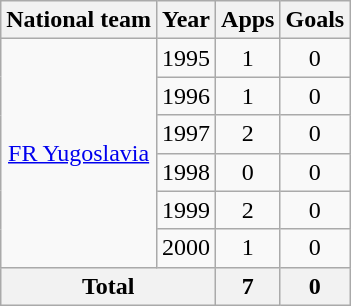<table class="wikitable" style="text-align:center">
<tr>
<th>National team</th>
<th>Year</th>
<th>Apps</th>
<th>Goals</th>
</tr>
<tr>
<td rowspan="6"><a href='#'>FR Yugoslavia</a></td>
<td>1995</td>
<td>1</td>
<td>0</td>
</tr>
<tr>
<td>1996</td>
<td>1</td>
<td>0</td>
</tr>
<tr>
<td>1997</td>
<td>2</td>
<td>0</td>
</tr>
<tr>
<td>1998</td>
<td>0</td>
<td>0</td>
</tr>
<tr>
<td>1999</td>
<td>2</td>
<td>0</td>
</tr>
<tr>
<td>2000</td>
<td>1</td>
<td>0</td>
</tr>
<tr>
<th colspan="2">Total</th>
<th>7</th>
<th>0</th>
</tr>
</table>
